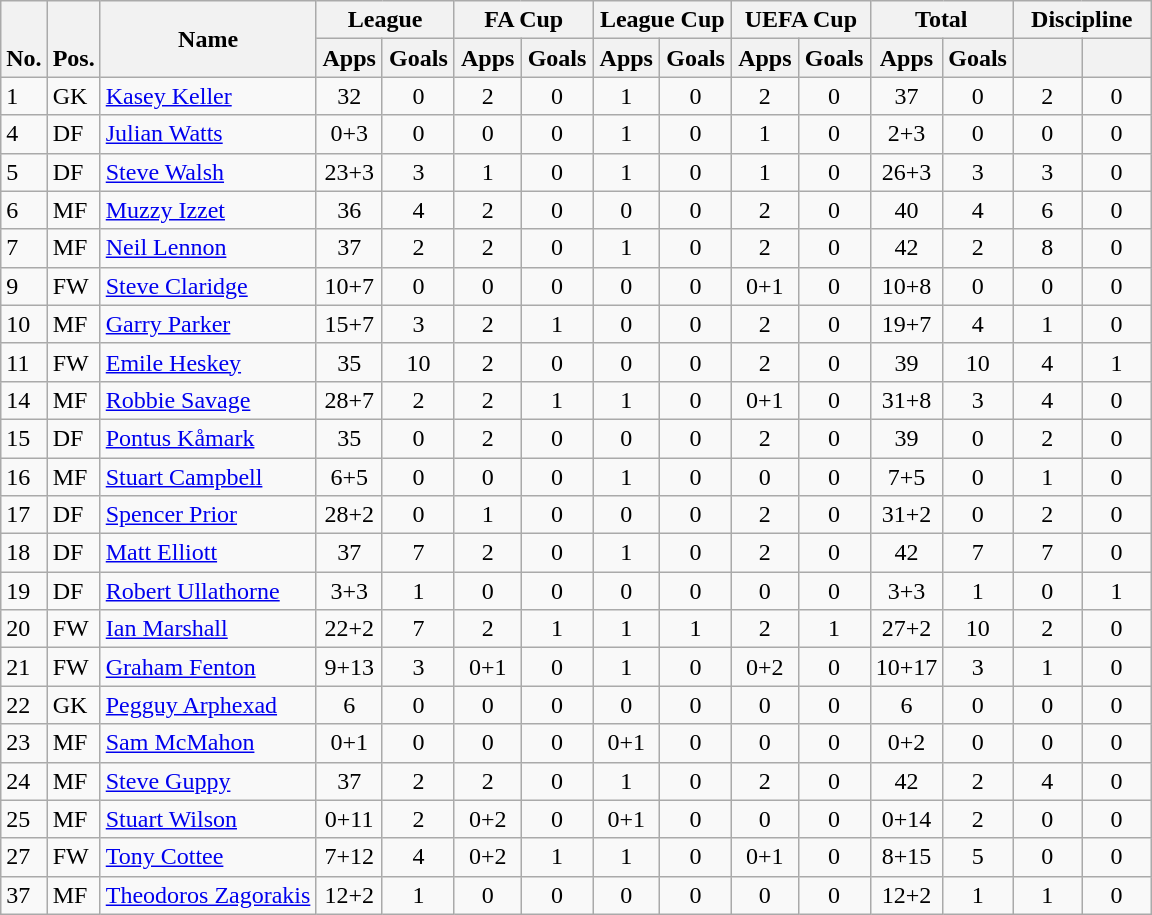<table class="wikitable" style="text-align:center">
<tr>
<th rowspan="2" style="vertical-align:bottom;">No.</th>
<th rowspan="2" style="vertical-align:bottom;">Pos.</th>
<th rowspan="2">Name</th>
<th colspan="2" style="width:85px;">League</th>
<th colspan="2" style="width:85px;">FA Cup</th>
<th colspan="2" style="width:85px;">League Cup</th>
<th colspan="2" style="width:85px;">UEFA Cup</th>
<th colspan="2" style="width:85px;">Total</th>
<th colspan="2" style="width:85px;">Discipline</th>
</tr>
<tr>
<th>Apps</th>
<th>Goals</th>
<th>Apps</th>
<th>Goals</th>
<th>Apps</th>
<th>Goals</th>
<th>Apps</th>
<th>Goals</th>
<th>Apps</th>
<th>Goals</th>
<th></th>
<th></th>
</tr>
<tr>
<td align="left">1</td>
<td align="left">GK</td>
<td align="left"> <a href='#'>Kasey Keller</a></td>
<td>32</td>
<td>0</td>
<td>2</td>
<td>0</td>
<td>1</td>
<td>0</td>
<td>2</td>
<td>0</td>
<td>37</td>
<td>0</td>
<td>2</td>
<td>0</td>
</tr>
<tr>
<td align="left">4</td>
<td align="left">DF</td>
<td align="left"> <a href='#'>Julian Watts</a></td>
<td>0+3</td>
<td>0</td>
<td>0</td>
<td>0</td>
<td>1</td>
<td>0</td>
<td>1</td>
<td>0</td>
<td>2+3</td>
<td>0</td>
<td>0</td>
<td>0</td>
</tr>
<tr>
<td align="left">5</td>
<td align="left">DF</td>
<td align="left"> <a href='#'>Steve Walsh</a></td>
<td>23+3</td>
<td>3</td>
<td>1</td>
<td>0</td>
<td>1</td>
<td>0</td>
<td>1</td>
<td>0</td>
<td>26+3</td>
<td>3</td>
<td>3</td>
<td>0</td>
</tr>
<tr>
<td align="left">6</td>
<td align="left">MF</td>
<td align="left"> <a href='#'>Muzzy Izzet</a></td>
<td>36</td>
<td>4</td>
<td>2</td>
<td>0</td>
<td>0</td>
<td>0</td>
<td>2</td>
<td>0</td>
<td>40</td>
<td>4</td>
<td>6</td>
<td>0</td>
</tr>
<tr>
<td align="left">7</td>
<td align="left">MF</td>
<td align="left"> <a href='#'>Neil Lennon</a></td>
<td>37</td>
<td>2</td>
<td>2</td>
<td>0</td>
<td>1</td>
<td>0</td>
<td>2</td>
<td>0</td>
<td>42</td>
<td>2</td>
<td>8</td>
<td>0</td>
</tr>
<tr>
<td align="left">9</td>
<td align="left">FW</td>
<td align="left"> <a href='#'>Steve Claridge</a></td>
<td>10+7</td>
<td>0</td>
<td>0</td>
<td>0</td>
<td>0</td>
<td>0</td>
<td>0+1</td>
<td>0</td>
<td>10+8</td>
<td>0</td>
<td>0</td>
<td>0</td>
</tr>
<tr>
<td align="left">10</td>
<td align="left">MF</td>
<td align="left"> <a href='#'>Garry Parker</a></td>
<td>15+7</td>
<td>3</td>
<td>2</td>
<td>1</td>
<td>0</td>
<td>0</td>
<td>2</td>
<td>0</td>
<td>19+7</td>
<td>4</td>
<td>1</td>
<td>0</td>
</tr>
<tr>
<td align="left">11</td>
<td align="left">FW</td>
<td align="left"> <a href='#'>Emile Heskey</a></td>
<td>35</td>
<td>10</td>
<td>2</td>
<td>0</td>
<td>0</td>
<td>0</td>
<td>2</td>
<td>0</td>
<td>39</td>
<td>10</td>
<td>4</td>
<td>1</td>
</tr>
<tr>
<td align="left">14</td>
<td align="left">MF</td>
<td align="left"> <a href='#'>Robbie Savage</a></td>
<td>28+7</td>
<td>2</td>
<td>2</td>
<td>1</td>
<td>1</td>
<td>0</td>
<td>0+1</td>
<td>0</td>
<td>31+8</td>
<td>3</td>
<td>4</td>
<td>0</td>
</tr>
<tr>
<td align="left">15</td>
<td align="left">DF</td>
<td align="left"> <a href='#'>Pontus Kåmark</a></td>
<td>35</td>
<td>0</td>
<td>2</td>
<td>0</td>
<td>0</td>
<td>0</td>
<td>2</td>
<td>0</td>
<td>39</td>
<td>0</td>
<td>2</td>
<td>0</td>
</tr>
<tr>
<td align="left">16</td>
<td align="left">MF</td>
<td align="left"> <a href='#'>Stuart Campbell</a></td>
<td>6+5</td>
<td>0</td>
<td>0</td>
<td>0</td>
<td>1</td>
<td>0</td>
<td>0</td>
<td>0</td>
<td>7+5</td>
<td>0</td>
<td>1</td>
<td>0</td>
</tr>
<tr>
<td align="left">17</td>
<td align="left">DF</td>
<td align="left"> <a href='#'>Spencer Prior</a></td>
<td>28+2</td>
<td>0</td>
<td>1</td>
<td>0</td>
<td>0</td>
<td>0</td>
<td>2</td>
<td>0</td>
<td>31+2</td>
<td>0</td>
<td>2</td>
<td>0</td>
</tr>
<tr>
<td align="left">18</td>
<td align="left">DF</td>
<td align="left"> <a href='#'>Matt Elliott</a></td>
<td>37</td>
<td>7</td>
<td>2</td>
<td>0</td>
<td>1</td>
<td>0</td>
<td>2</td>
<td>0</td>
<td>42</td>
<td>7</td>
<td>7</td>
<td>0</td>
</tr>
<tr>
<td align="left">19</td>
<td align="left">DF</td>
<td align="left"> <a href='#'>Robert Ullathorne</a></td>
<td>3+3</td>
<td>1</td>
<td>0</td>
<td>0</td>
<td>0</td>
<td>0</td>
<td>0</td>
<td>0</td>
<td>3+3</td>
<td>1</td>
<td>0</td>
<td>1</td>
</tr>
<tr>
<td align="left">20</td>
<td align="left">FW</td>
<td align="left"> <a href='#'>Ian Marshall</a></td>
<td>22+2</td>
<td>7</td>
<td>2</td>
<td>1</td>
<td>1</td>
<td>1</td>
<td>2</td>
<td>1</td>
<td>27+2</td>
<td>10</td>
<td>2</td>
<td>0</td>
</tr>
<tr>
<td align="left">21</td>
<td align="left">FW</td>
<td align="left"> <a href='#'>Graham Fenton</a></td>
<td>9+13</td>
<td>3</td>
<td>0+1</td>
<td>0</td>
<td>1</td>
<td>0</td>
<td>0+2</td>
<td>0</td>
<td>10+17</td>
<td>3</td>
<td>1</td>
<td>0</td>
</tr>
<tr>
<td align="left">22</td>
<td align="left">GK</td>
<td align="left"> <a href='#'>Pegguy Arphexad</a></td>
<td>6</td>
<td>0</td>
<td>0</td>
<td>0</td>
<td>0</td>
<td>0</td>
<td>0</td>
<td>0</td>
<td>6</td>
<td>0</td>
<td>0</td>
<td>0</td>
</tr>
<tr>
<td align="left">23</td>
<td align="left">MF</td>
<td align="left"> <a href='#'>Sam McMahon</a></td>
<td>0+1</td>
<td>0</td>
<td>0</td>
<td>0</td>
<td>0+1</td>
<td>0</td>
<td>0</td>
<td>0</td>
<td>0+2</td>
<td>0</td>
<td>0</td>
<td>0</td>
</tr>
<tr>
<td align="left">24</td>
<td align="left">MF</td>
<td align="left"> <a href='#'>Steve Guppy</a></td>
<td>37</td>
<td>2</td>
<td>2</td>
<td>0</td>
<td>1</td>
<td>0</td>
<td>2</td>
<td>0</td>
<td>42</td>
<td>2</td>
<td>4</td>
<td>0</td>
</tr>
<tr>
<td align="left">25</td>
<td align="left">MF</td>
<td align="left"> <a href='#'>Stuart Wilson</a></td>
<td>0+11</td>
<td>2</td>
<td>0+2</td>
<td>0</td>
<td>0+1</td>
<td>0</td>
<td>0</td>
<td>0</td>
<td>0+14</td>
<td>2</td>
<td>0</td>
<td>0</td>
</tr>
<tr>
<td align="left">27</td>
<td align="left">FW</td>
<td align="left"> <a href='#'>Tony Cottee</a></td>
<td>7+12</td>
<td>4</td>
<td>0+2</td>
<td>1</td>
<td>1</td>
<td>0</td>
<td>0+1</td>
<td>0</td>
<td>8+15</td>
<td>5</td>
<td>0</td>
<td>0</td>
</tr>
<tr>
<td align="left">37</td>
<td align="left">MF</td>
<td align="left"> <a href='#'>Theodoros Zagorakis</a></td>
<td>12+2</td>
<td>1</td>
<td>0</td>
<td>0</td>
<td>0</td>
<td>0</td>
<td>0</td>
<td>0</td>
<td>12+2</td>
<td>1</td>
<td>1</td>
<td>0</td>
</tr>
</table>
